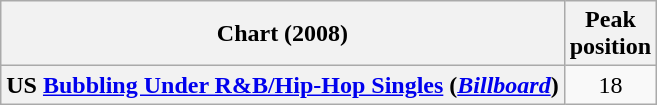<table class="wikitable plainrowheaders">
<tr>
<th>Chart (2008)</th>
<th>Peak<br>position</th>
</tr>
<tr>
<th scope="row">US <a href='#'>Bubbling Under R&B/Hip-Hop Singles</a> (<a href='#'><em>Billboard</em></a>)</th>
<td align="center">18</td>
</tr>
</table>
